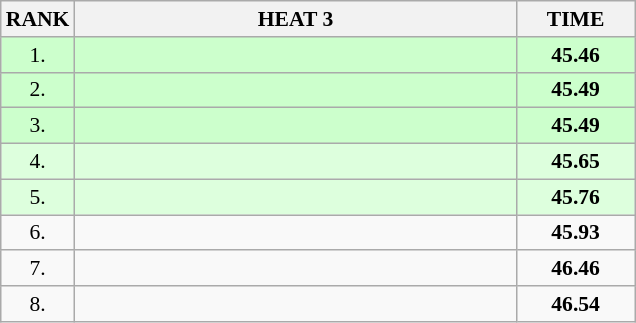<table class="wikitable" style="border-collapse: collapse; font-size: 90%;">
<tr>
<th>RANK</th>
<th style="width: 20em">HEAT 3</th>
<th style="width: 5em">TIME</th>
</tr>
<tr style="background:#ccffcc;">
<td align="center">1.</td>
<td></td>
<td align="center"><strong>45.46</strong></td>
</tr>
<tr style="background:#ccffcc;">
<td align="center">2.</td>
<td></td>
<td align="center"><strong>45.49</strong></td>
</tr>
<tr style="background:#ccffcc;">
<td align="center">3.</td>
<td></td>
<td align="center"><strong>45.49</strong></td>
</tr>
<tr style="background:#ddffdd;">
<td align="center">4.</td>
<td></td>
<td align="center"><strong>45.65</strong></td>
</tr>
<tr style="background:#ddffdd;">
<td align="center">5.</td>
<td></td>
<td align="center"><strong>45.76</strong></td>
</tr>
<tr>
<td align="center">6.</td>
<td></td>
<td align="center"><strong>45.93</strong></td>
</tr>
<tr>
<td align="center">7.</td>
<td></td>
<td align="center"><strong>46.46</strong></td>
</tr>
<tr>
<td align="center">8.</td>
<td></td>
<td align="center"><strong>46.54</strong></td>
</tr>
</table>
